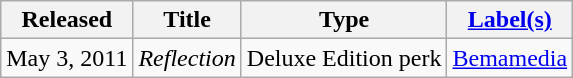<table class="wikitable">
<tr>
<th>Released</th>
<th>Title</th>
<th>Type</th>
<th><a href='#'>Label(s)</a></th>
</tr>
<tr>
<td>May 3, 2011</td>
<td><em>Reflection</em></td>
<td>Deluxe Edition perk</td>
<td><a href='#'>Bemamedia</a></td>
</tr>
</table>
